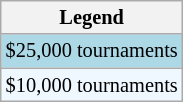<table class="wikitable" style="font-size:85%">
<tr>
<th>Legend</th>
</tr>
<tr style="background:lightblue;">
<td>$25,000 tournaments</td>
</tr>
<tr style="background:#f0f8ff;">
<td>$10,000 tournaments</td>
</tr>
</table>
